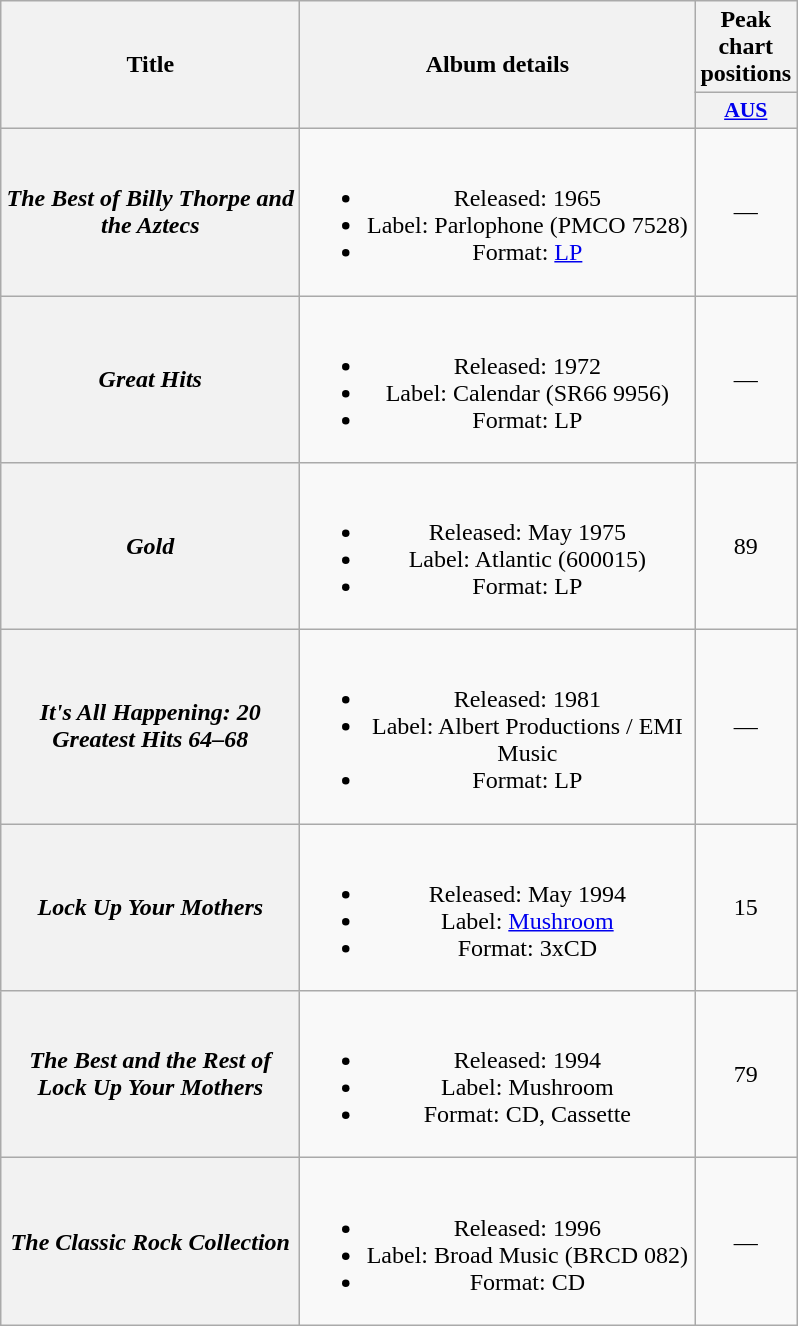<table class="wikitable plainrowheaders" style="text-align:center;" border="1">
<tr>
<th scope="col" rowspan="2" style="width:12em;">Title</th>
<th scope="col" rowspan="2" style="width:16em;">Album details</th>
<th scope="col" colspan="1">Peak chart positions</th>
</tr>
<tr>
<th scope="col" style="width:2.2em;font-size:90%;"><a href='#'>AUS</a><br></th>
</tr>
<tr>
<th scope="row"><em>The Best of Billy Thorpe and the Aztecs</em></th>
<td><br><ul><li>Released: 1965</li><li>Label: Parlophone (PMCO 7528)</li><li>Format: <a href='#'>LP</a></li></ul></td>
<td>—</td>
</tr>
<tr>
<th scope="row"><em>Great Hits</em></th>
<td><br><ul><li>Released: 1972</li><li>Label: Calendar (SR66 9956)</li><li>Format: LP</li></ul></td>
<td>—</td>
</tr>
<tr>
<th scope="row"><em>Gold</em></th>
<td><br><ul><li>Released: May 1975</li><li>Label: Atlantic (600015)</li><li>Format: LP</li></ul></td>
<td>89</td>
</tr>
<tr>
<th scope="row"><em>It's All Happening: 20 Greatest Hits 64–68</em></th>
<td><br><ul><li>Released: 1981</li><li>Label: Albert Productions / EMI Music</li><li>Format: LP</li></ul></td>
<td>—</td>
</tr>
<tr>
<th scope="row"><em>Lock Up Your Mothers</em></th>
<td><br><ul><li>Released: May 1994</li><li>Label: <a href='#'>Mushroom</a></li><li>Format: 3xCD</li></ul></td>
<td>15</td>
</tr>
<tr>
<th scope="row"><em>The Best and the Rest of Lock Up Your Mothers</em></th>
<td><br><ul><li>Released: 1994</li><li>Label: Mushroom</li><li>Format: CD, Cassette</li></ul></td>
<td>79</td>
</tr>
<tr>
<th scope="row"><em>The Classic Rock Collection</em></th>
<td><br><ul><li>Released: 1996</li><li>Label: Broad Music (BRCD 082)</li><li>Format: CD</li></ul></td>
<td>—</td>
</tr>
</table>
